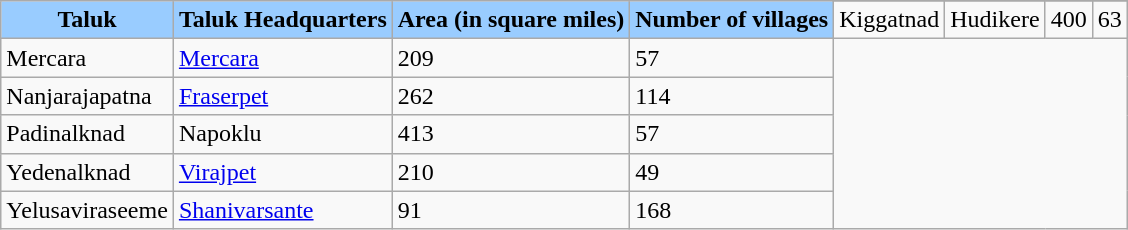<table class="wikitable sortable" style="margin:auto;">
<tr>
<th style="background:#9cf;" rowspan="2">Taluk</th>
<th style="background:#9cf;" rowspan="2">Taluk Headquarters</th>
<th style="background:#9cf;" rowspan="2">Area (in square miles)</th>
<th style="background:#9cf;" rowspan="2">Number of villages</th>
</tr>
<tr>
<td>Kiggatnad</td>
<td>Hudikere</td>
<td>400</td>
<td>63</td>
</tr>
<tr>
<td>Mercara</td>
<td><a href='#'>Mercara</a></td>
<td>209</td>
<td>57</td>
</tr>
<tr>
<td>Nanjarajapatna</td>
<td><a href='#'>Fraserpet</a></td>
<td>262</td>
<td>114</td>
</tr>
<tr>
<td>Padinalknad</td>
<td>Napoklu</td>
<td>413</td>
<td>57</td>
</tr>
<tr>
<td>Yedenalknad</td>
<td><a href='#'>Virajpet</a></td>
<td>210</td>
<td>49</td>
</tr>
<tr>
<td>Yelusaviraseeme</td>
<td><a href='#'>Shanivarsante</a></td>
<td>91</td>
<td>168</td>
</tr>
</table>
